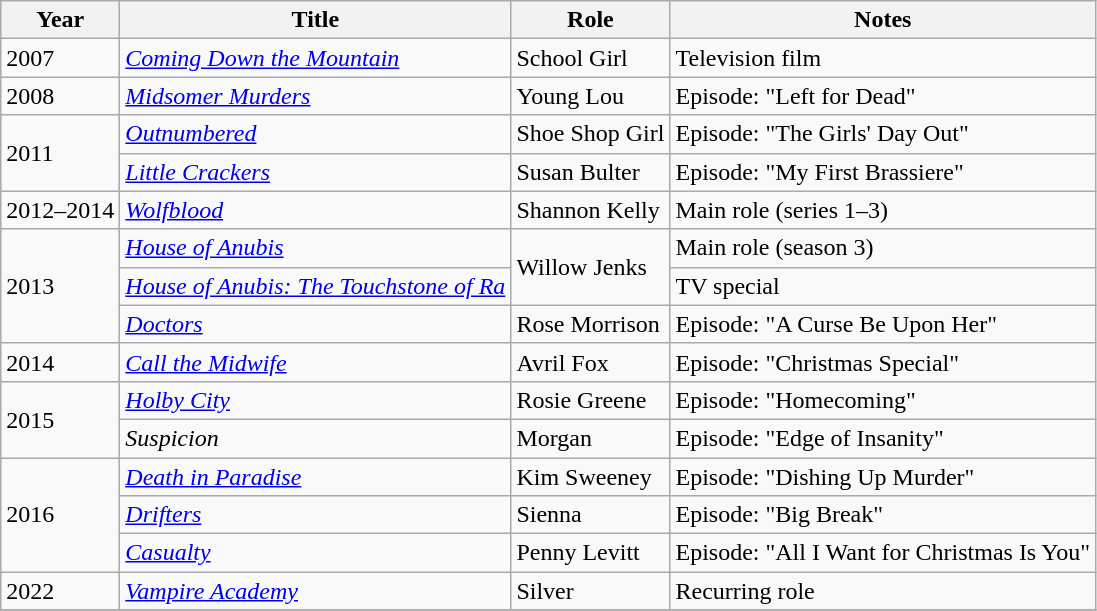<table class="wikitable">
<tr>
<th>Year</th>
<th>Title</th>
<th>Role</th>
<th>Notes</th>
</tr>
<tr>
<td>2007</td>
<td><em><a href='#'>Coming Down the Mountain</a></em></td>
<td>School Girl</td>
<td>Television film</td>
</tr>
<tr>
<td>2008</td>
<td><em><a href='#'>Midsomer Murders</a></em></td>
<td>Young Lou</td>
<td>Episode: "Left for Dead"</td>
</tr>
<tr>
<td rowspan="2">2011</td>
<td><em><a href='#'>Outnumbered</a></em></td>
<td>Shoe Shop Girl</td>
<td>Episode: "The Girls' Day Out"</td>
</tr>
<tr>
<td><em><a href='#'>Little Crackers</a></em></td>
<td>Susan Bulter</td>
<td>Episode: "My First Brassiere"</td>
</tr>
<tr>
<td>2012–2014</td>
<td><em><a href='#'>Wolfblood</a></em></td>
<td>Shannon Kelly</td>
<td>Main role (series 1–3)</td>
</tr>
<tr>
<td rowspan="3">2013</td>
<td><em><a href='#'>House of Anubis</a></em></td>
<td rowspan="2">Willow Jenks</td>
<td>Main role (season 3)</td>
</tr>
<tr>
<td><em><a href='#'>House of Anubis: The Touchstone of Ra</a></em></td>
<td>TV special</td>
</tr>
<tr>
<td><em><a href='#'>Doctors</a></em></td>
<td>Rose Morrison</td>
<td>Episode: "A Curse Be Upon Her"</td>
</tr>
<tr>
<td>2014</td>
<td><em><a href='#'>Call the Midwife</a></em></td>
<td>Avril Fox</td>
<td>Episode: "Christmas Special"</td>
</tr>
<tr>
<td rowspan="2">2015</td>
<td><em><a href='#'>Holby City</a></em></td>
<td>Rosie Greene</td>
<td>Episode: "Homecoming"</td>
</tr>
<tr>
<td><em>Suspicion</em></td>
<td>Morgan</td>
<td>Episode: "Edge of Insanity"</td>
</tr>
<tr>
<td rowspan="3">2016</td>
<td><em><a href='#'>Death in Paradise</a></em></td>
<td>Kim Sweeney</td>
<td>Episode: "Dishing Up Murder"</td>
</tr>
<tr>
<td><em><a href='#'>Drifters</a></em></td>
<td>Sienna</td>
<td>Episode: "Big Break"</td>
</tr>
<tr>
<td><em><a href='#'>Casualty</a></em></td>
<td>Penny Levitt</td>
<td>Episode: "All I Want for Christmas Is You"</td>
</tr>
<tr>
<td>2022</td>
<td><em><a href='#'>Vampire Academy</a></em></td>
<td>Silver</td>
<td>Recurring role</td>
</tr>
<tr>
</tr>
</table>
